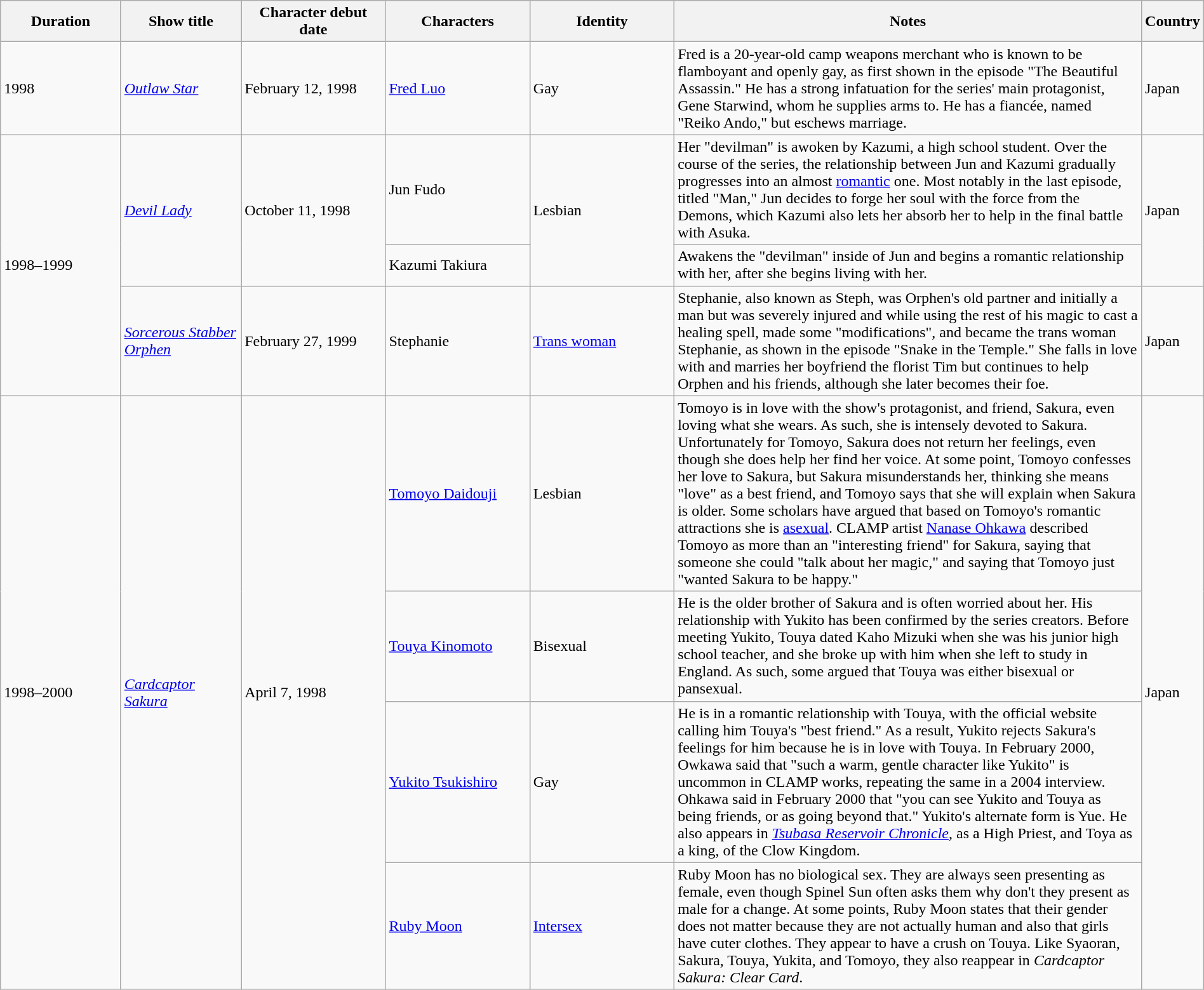<table class="wikitable sortable" style="width: 100%">
<tr>
<th scope="col" style="width:10%;">Duration</th>
<th scope="col" style="width:10%;">Show title</th>
<th scope="col" style="width:12%;">Character debut date</th>
<th scope="col" style="width:12%;">Characters</th>
<th scope="col" style="width:12%;">Identity</th>
<th>Notes</th>
<th>Country</th>
</tr>
<tr>
<td>1998</td>
<td><em><a href='#'>Outlaw Star</a></em></td>
<td>February 12, 1998</td>
<td><a href='#'>Fred Luo</a></td>
<td>Gay</td>
<td>Fred is a 20-year-old camp weapons merchant who is known to be flamboyant and openly gay, as first shown in the episode "The Beautiful Assassin." He has a strong infatuation for the series' main protagonist, Gene Starwind, whom he supplies arms to. He has a fiancée, named "Reiko Ando," but eschews marriage.</td>
<td>Japan</td>
</tr>
<tr>
<td rowspan="3">1998–1999</td>
<td rowspan="2"><em><a href='#'>Devil Lady</a></em></td>
<td rowspan="2">October 11, 1998</td>
<td>Jun Fudo</td>
<td rowspan="2">Lesbian</td>
<td>Her "devilman" is awoken by Kazumi, a high school student. Over the course of the series, the relationship between Jun and Kazumi gradually progresses into an almost <a href='#'>romantic</a> one. Most notably in the last episode, titled "Man," Jun decides to forge her soul with the force from the Demons, which Kazumi also lets her absorb her to help in the final battle with Asuka.</td>
<td rowspan="2">Japan</td>
</tr>
<tr>
<td>Kazumi Takiura</td>
<td>Awakens the "devilman" inside of Jun and begins a romantic relationship with her, after she begins living with her.</td>
</tr>
<tr>
<td><em><a href='#'>Sorcerous Stabber Orphen</a></em></td>
<td>February 27, 1999</td>
<td>Stephanie</td>
<td><a href='#'>Trans woman</a></td>
<td>Stephanie, also known as Steph, was Orphen's old partner and initially a man but was severely injured and while using the rest of his magic to cast a healing spell, made some "modifications", and became the trans woman Stephanie, as shown in the episode "Snake in the Temple." She falls in love with and marries her boyfriend the florist Tim but continues to help Orphen and his friends, although she later becomes their foe.</td>
<td>Japan</td>
</tr>
<tr>
<td rowspan="4">1998–2000</td>
<td rowspan="4"><em><a href='#'>Cardcaptor Sakura</a></em></td>
<td rowspan="4">April 7, 1998</td>
<td><a href='#'>Tomoyo Daidouji</a></td>
<td>Lesbian</td>
<td>Tomoyo is in love with the show's protagonist, and friend, Sakura, even loving what she wears. As such, she is intensely devoted to Sakura. Unfortunately for Tomoyo, Sakura does not return her feelings, even though she does help her find her voice. At some point, Tomoyo confesses her love to Sakura, but Sakura misunderstands her, thinking she means "love" as a best friend, and Tomoyo says that she will explain when Sakura is older. Some scholars have argued that based on Tomoyo's romantic attractions she is <a href='#'>asexual</a>. CLAMP artist <a href='#'>Nanase Ohkawa</a> described Tomoyo as more than an "interesting friend" for Sakura, saying that someone she could "talk about her magic," and saying that Tomoyo just "wanted Sakura to be happy."</td>
<td rowspan="4">Japan</td>
</tr>
<tr>
<td><a href='#'>Touya Kinomoto</a></td>
<td>Bisexual</td>
<td>He is the older brother of Sakura and is often worried about her. His relationship with Yukito has been confirmed by the series creators. Before meeting Yukito, Touya dated Kaho Mizuki when she was his junior high school teacher, and she broke up with him when she left to study in England. As such, some argued that Touya was either bisexual or pansexual.</td>
</tr>
<tr>
<td><a href='#'>Yukito Tsukishiro</a></td>
<td>Gay</td>
<td>He is in a romantic relationship with Touya, with the official website calling him Touya's "best friend." As a result, Yukito rejects Sakura's feelings for him because he is in love with Touya. In February 2000, Owkawa said that "such a warm, gentle character like Yukito" is uncommon in CLAMP works, repeating the same in a 2004 interview. Ohkawa said in February 2000 that "you can see Yukito and Touya as being friends, or as going beyond that." Yukito's alternate form is Yue. He also appears in <em><a href='#'>Tsubasa Reservoir Chronicle</a></em>, as a High Priest, and Toya as a king, of the Clow Kingdom.</td>
</tr>
<tr>
<td><a href='#'>Ruby Moon</a></td>
<td><a href='#'>Intersex</a></td>
<td>Ruby Moon has no biological sex. They are always seen presenting as female, even though Spinel Sun often asks them why don't they present as male for a change. At some points, Ruby Moon states that their gender does not matter because they are not actually human and also that girls have cuter clothes. They appear to have a crush on Touya. Like Syaoran, Sakura, Touya, Yukita, and Tomoyo, they also reappear in <em>Cardcaptor Sakura: Clear Card</em>.</td>
</tr>
</table>
